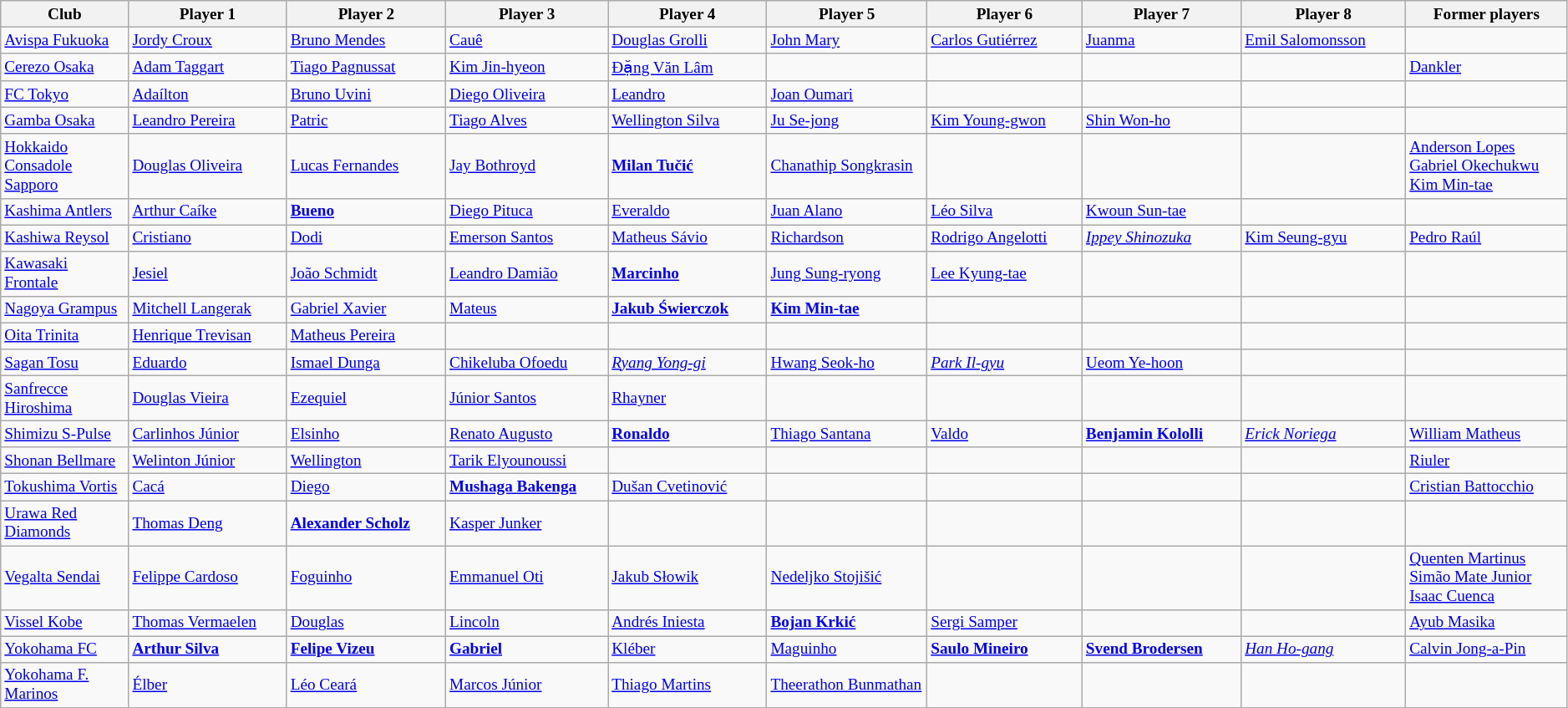<table class="wikitable sortable" style="font-size:80%;">
<tr>
<th width="120">Club</th>
<th width="160">Player 1</th>
<th width="160">Player 2</th>
<th width="160">Player 3</th>
<th width="160">Player 4</th>
<th width="160">Player 5</th>
<th width="160">Player 6</th>
<th width="160">Player 7</th>
<th width="160">Player 8</th>
<th width="160">Former players</th>
</tr>
<tr>
<td><a href='#'>Avispa Fukuoka</a></td>
<td> <a href='#'>Jordy Croux</a></td>
<td> <a href='#'>Bruno Mendes</a></td>
<td> <a href='#'>Cauê</a></td>
<td> <a href='#'>Douglas Grolli</a></td>
<td> <a href='#'>John Mary</a></td>
<td> <a href='#'>Carlos Gutiérrez</a></td>
<td> <a href='#'>Juanma</a></td>
<td> <a href='#'>Emil Salomonsson</a></td>
<td></td>
</tr>
<tr>
<td><a href='#'>Cerezo Osaka</a></td>
<td> <a href='#'>Adam Taggart</a></td>
<td> <a href='#'>Tiago Pagnussat</a></td>
<td> <a href='#'>Kim Jin-hyeon</a></td>
<td> <a href='#'>Đặng Văn Lâm</a></td>
<td></td>
<td></td>
<td></td>
<td></td>
<td> <a href='#'>Dankler</a></td>
</tr>
<tr>
<td><a href='#'>FC Tokyo</a></td>
<td> <a href='#'>Adaílton</a></td>
<td> <a href='#'>Bruno Uvini</a></td>
<td> <a href='#'>Diego Oliveira</a></td>
<td> <a href='#'>Leandro</a></td>
<td> <a href='#'>Joan Oumari</a></td>
<td></td>
<td></td>
<td></td>
<td></td>
</tr>
<tr>
<td><a href='#'>Gamba Osaka</a></td>
<td> <a href='#'>Leandro Pereira</a></td>
<td> <a href='#'>Patric</a></td>
<td> <a href='#'>Tiago Alves</a></td>
<td> <a href='#'>Wellington Silva</a></td>
<td> <a href='#'>Ju Se-jong</a></td>
<td> <a href='#'>Kim Young-gwon</a></td>
<td> <a href='#'>Shin Won-ho</a></td>
<td></td>
<td></td>
</tr>
<tr>
<td><a href='#'>Hokkaido Consadole Sapporo</a></td>
<td> <a href='#'>Douglas Oliveira</a></td>
<td> <a href='#'>Lucas Fernandes</a></td>
<td> <a href='#'>Jay Bothroyd</a></td>
<td> <strong><a href='#'>Milan Tučić</a></strong></td>
<td> <a href='#'>Chanathip Songkrasin</a></td>
<td></td>
<td></td>
<td></td>
<td> <a href='#'>Anderson Lopes</a><br> <a href='#'>Gabriel Okechukwu</a><br> <a href='#'>Kim Min-tae</a></td>
</tr>
<tr>
<td><a href='#'>Kashima Antlers</a></td>
<td> <a href='#'>Arthur Caíke</a></td>
<td> <strong><a href='#'>Bueno</a></strong></td>
<td> <a href='#'>Diego Pituca</a></td>
<td> <a href='#'>Everaldo</a></td>
<td> <a href='#'>Juan Alano</a></td>
<td> <a href='#'>Léo Silva</a></td>
<td> <a href='#'>Kwoun Sun-tae</a></td>
<td></td>
<td></td>
</tr>
<tr>
<td><a href='#'>Kashiwa Reysol</a></td>
<td> <a href='#'>Cristiano</a></td>
<td> <a href='#'>Dodi</a></td>
<td> <a href='#'>Emerson Santos</a></td>
<td> <a href='#'>Matheus Sávio</a></td>
<td> <a href='#'>Richardson</a></td>
<td> <a href='#'>Rodrigo Angelotti</a></td>
<td> <em><a href='#'>Ippey Shinozuka</a></em></td>
<td> <a href='#'>Kim Seung-gyu</a></td>
<td> <a href='#'>Pedro Raúl</a></td>
</tr>
<tr>
<td><a href='#'>Kawasaki Frontale</a></td>
<td> <a href='#'>Jesiel</a></td>
<td> <a href='#'>João Schmidt</a></td>
<td> <a href='#'>Leandro Damião</a></td>
<td> <strong><a href='#'>Marcinho</a></strong></td>
<td> <a href='#'>Jung Sung-ryong</a></td>
<td> <a href='#'>Lee Kyung-tae</a></td>
<td></td>
<td></td>
<td></td>
</tr>
<tr>
<td><a href='#'>Nagoya Grampus</a></td>
<td> <a href='#'>Mitchell Langerak</a></td>
<td> <a href='#'>Gabriel Xavier</a></td>
<td> <a href='#'>Mateus</a></td>
<td> <strong><a href='#'>Jakub Świerczok</a></strong></td>
<td> <strong><a href='#'>Kim Min-tae</a></strong></td>
<td></td>
<td></td>
<td></td>
<td></td>
</tr>
<tr>
<td><a href='#'>Oita Trinita</a></td>
<td> <a href='#'>Henrique Trevisan</a></td>
<td> <a href='#'>Matheus Pereira</a></td>
<td></td>
<td></td>
<td></td>
<td></td>
<td></td>
<td></td>
<td></td>
</tr>
<tr>
<td><a href='#'>Sagan Tosu</a></td>
<td> <a href='#'>Eduardo</a></td>
<td> <a href='#'>Ismael Dunga</a></td>
<td> <a href='#'>Chikeluba Ofoedu</a></td>
<td> <em><a href='#'>Ryang Yong-gi</a></em></td>
<td> <a href='#'>Hwang Seok-ho</a></td>
<td> <em><a href='#'>Park Il-gyu</a></em></td>
<td> <a href='#'>Ueom Ye-hoon</a></td>
<td></td>
<td></td>
</tr>
<tr>
<td><a href='#'>Sanfrecce Hiroshima</a></td>
<td> <a href='#'>Douglas Vieira</a></td>
<td> <a href='#'>Ezequiel</a></td>
<td> <a href='#'>Júnior Santos</a></td>
<td> <a href='#'>Rhayner</a></td>
<td></td>
<td></td>
<td></td>
<td></td>
<td></td>
</tr>
<tr>
<td><a href='#'>Shimizu S-Pulse</a></td>
<td> <a href='#'>Carlinhos Júnior</a></td>
<td> <a href='#'>Elsinho</a></td>
<td> <a href='#'>Renato Augusto</a></td>
<td> <strong><a href='#'>Ronaldo</a></strong></td>
<td> <a href='#'>Thiago Santana</a></td>
<td> <a href='#'>Valdo</a></td>
<td> <strong><a href='#'>Benjamin Kololli</a></strong></td>
<td> <em><a href='#'>Erick Noriega</a></em></td>
<td> <a href='#'>William Matheus</a></td>
</tr>
<tr>
<td><a href='#'>Shonan Bellmare</a></td>
<td> <a href='#'>Welinton Júnior</a></td>
<td> <a href='#'>Wellington</a></td>
<td> <a href='#'>Tarik Elyounoussi</a></td>
<td></td>
<td></td>
<td></td>
<td></td>
<td></td>
<td> <a href='#'>Riuler</a></td>
</tr>
<tr>
<td><a href='#'>Tokushima Vortis</a></td>
<td> <a href='#'>Cacá</a></td>
<td> <a href='#'>Diego</a></td>
<td> <strong><a href='#'>Mushaga Bakenga</a></strong></td>
<td> <a href='#'>Dušan Cvetinović</a></td>
<td></td>
<td></td>
<td></td>
<td></td>
<td> <a href='#'>Cristian Battocchio</a></td>
</tr>
<tr>
<td><a href='#'>Urawa Red Diamonds</a></td>
<td> <a href='#'>Thomas Deng</a></td>
<td> <strong><a href='#'>Alexander Scholz</a></strong></td>
<td> <a href='#'>Kasper Junker</a></td>
<td></td>
<td></td>
<td></td>
<td></td>
<td></td>
<td></td>
</tr>
<tr>
<td><a href='#'>Vegalta Sendai</a></td>
<td> <a href='#'>Felippe Cardoso</a></td>
<td> <a href='#'>Foguinho</a></td>
<td> <a href='#'>Emmanuel Oti</a></td>
<td> <a href='#'>Jakub Słowik</a></td>
<td> <a href='#'>Nedeljko Stojišić</a></td>
<td></td>
<td></td>
<td></td>
<td> <a href='#'>Quenten Martinus</a><br> <a href='#'>Simão Mate Junior</a><br> <a href='#'>Isaac Cuenca</a></td>
</tr>
<tr>
<td><a href='#'>Vissel Kobe</a></td>
<td> <a href='#'>Thomas Vermaelen</a></td>
<td> <a href='#'>Douglas</a></td>
<td> <a href='#'>Lincoln</a></td>
<td> <a href='#'>Andrés Iniesta</a></td>
<td> <strong><a href='#'>Bojan Krkić</a></strong></td>
<td> <a href='#'>Sergi Samper</a></td>
<td></td>
<td></td>
<td> <a href='#'>Ayub Masika</a></td>
</tr>
<tr>
<td><a href='#'>Yokohama FC</a></td>
<td> <strong><a href='#'>Arthur Silva</a></strong></td>
<td> <strong><a href='#'>Felipe Vizeu</a></strong></td>
<td> <strong><a href='#'>Gabriel</a></strong></td>
<td> <a href='#'>Kléber</a></td>
<td> <a href='#'>Maguinho</a></td>
<td> <strong><a href='#'>Saulo Mineiro</a></strong></td>
<td> <strong><a href='#'>Svend Brodersen</a></strong></td>
<td> <em><a href='#'>Han Ho-gang</a></em></td>
<td> <a href='#'>Calvin Jong-a-Pin</a></td>
</tr>
<tr>
<td><a href='#'>Yokohama F. Marinos</a></td>
<td> <a href='#'>Élber</a></td>
<td> <a href='#'>Léo Ceará</a></td>
<td> <a href='#'>Marcos Júnior</a></td>
<td> <a href='#'>Thiago Martins</a></td>
<td> <a href='#'>Theerathon Bunmathan</a></td>
<td></td>
<td></td>
<td></td>
<td></td>
</tr>
</table>
